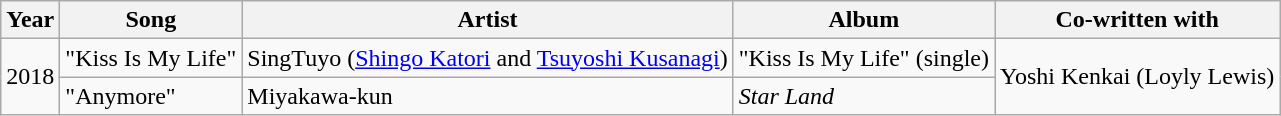<table class="wikitable">
<tr>
<th>Year</th>
<th>Song</th>
<th>Artist</th>
<th>Album</th>
<th>Co-written with</th>
</tr>
<tr>
<td rowspan="2">2018</td>
<td>"Kiss Is My Life"</td>
<td>SingTuyo (<a href='#'>Shingo Katori</a> and <a href='#'>Tsuyoshi Kusanagi</a>)</td>
<td>"Kiss Is My Life" (single)</td>
<td rowspan="2">Yoshi Kenkai (Loyly Lewis)</td>
</tr>
<tr>
<td>"Anymore"</td>
<td>Miyakawa-kun</td>
<td><em>Star Land</em></td>
</tr>
</table>
